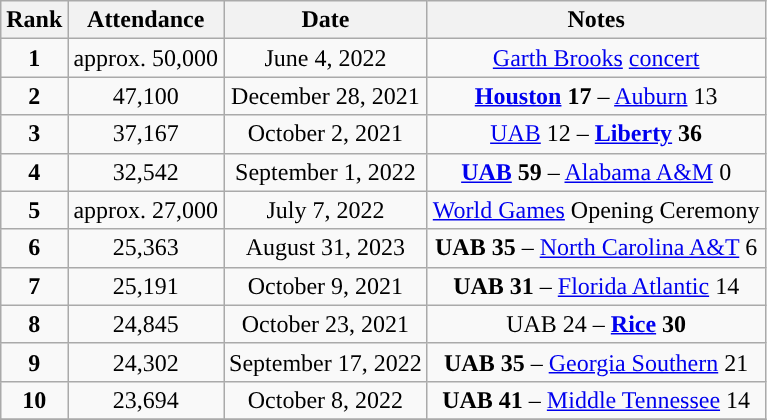<table class="wikitable">
<tr>
<th>Rank</th>
<th>Attendance</th>
<th>Date</th>
<th>Notes</th>
</tr>
<tr align="center">
<td><strong>1</strong></td>
<td>approx. 50,000</td>
<td>June 4, 2022</td>
<td><a href='#'>Garth Brooks</a> <a href='#'>concert</a></td>
</tr>
<tr align="center">
<td><strong>2</strong></td>
<td>47,100</td>
<td>December 28, 2021</td>
<td><strong><a href='#'>Houston</a> 17</strong> – <a href='#'>Auburn</a> 13</td>
</tr>
<tr align="center">
<td><strong>3</strong></td>
<td>37,167</td>
<td>October 2, 2021</td>
<td><a href='#'>UAB</a> 12 – <strong><a href='#'>Liberty</a> 36</strong></td>
</tr>
<tr align="center">
<td><strong>4</strong></td>
<td>32,542</td>
<td>September 1, 2022</td>
<td><strong><a href='#'>UAB</a> 59</strong> – <a href='#'>Alabama A&M</a> 0</td>
</tr>
<tr align="center">
<td><strong>5</strong></td>
<td>approx. 27,000</td>
<td>July 7, 2022</td>
<td><a href='#'>World Games</a> Opening Ceremony</td>
</tr>
<tr align="center">
<td><strong>6</strong></td>
<td>25,363</td>
<td>August 31, 2023</td>
<td><strong>UAB 35</strong> – <a href='#'>North Carolina A&T</a> 6</td>
</tr>
<tr align="center">
<td><strong>7</strong></td>
<td>25,191</td>
<td>October 9, 2021</td>
<td><strong>UAB 31</strong> – <a href='#'>Florida Atlantic</a> 14</td>
</tr>
<tr align="center">
<td><strong>8</strong></td>
<td>24,845</td>
<td>October 23, 2021</td>
<td>UAB 24 – <strong><a href='#'>Rice</a> 30</strong></td>
</tr>
<tr align="center">
<td><strong>9</strong></td>
<td>24,302</td>
<td>September 17, 2022</td>
<td><strong>UAB 35</strong> – <a href='#'>Georgia Southern</a> 21</td>
</tr>
<tr align="center">
<td><strong>10</strong></td>
<td>23,694</td>
<td>October 8, 2022</td>
<td><strong>UAB 41</strong> – <a href='#'>Middle Tennessee</a> 14</td>
</tr>
<tr align="center">
</tr>
</table>
